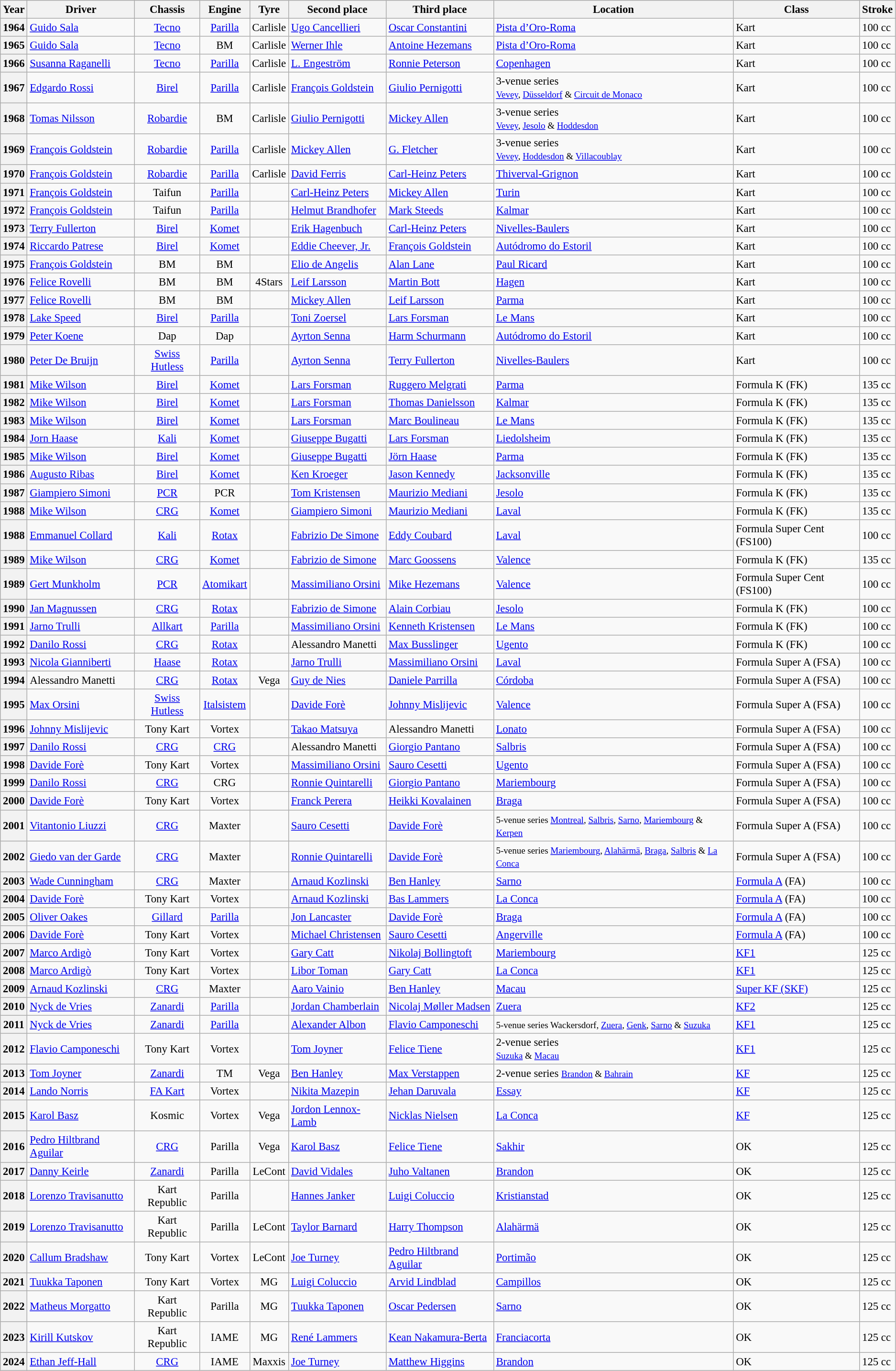<table class="wikitable" style="font-size: 95%;">
<tr>
<th>Year</th>
<th>Driver</th>
<th>Chassis</th>
<th>Engine</th>
<th>Tyre</th>
<th>Second place</th>
<th>Third place</th>
<th>Location</th>
<th>Class</th>
<th>Stroke</th>
</tr>
<tr>
<th>1964</th>
<td> <a href='#'>Guido Sala</a></td>
<td style="text-align:center;"><a href='#'>Tecno</a></td>
<td style="text-align:center;"><a href='#'>Parilla</a></td>
<td style="text-align:center;">Carlisle</td>
<td> <a href='#'>Ugo Cancellieri</a></td>
<td> <a href='#'>Oscar Constantini</a></td>
<td> <a href='#'>Pista d’Oro-Roma</a></td>
<td>Kart</td>
<td>100 cc</td>
</tr>
<tr>
<th>1965</th>
<td> <a href='#'>Guido Sala</a></td>
<td style="text-align:center;"><a href='#'>Tecno</a></td>
<td style="text-align:center;">BM</td>
<td style="text-align:center;">Carlisle</td>
<td> <a href='#'>Werner Ihle</a></td>
<td> <a href='#'>Antoine Hezemans</a></td>
<td> <a href='#'>Pista d’Oro-Roma</a></td>
<td>Kart</td>
<td>100 cc</td>
</tr>
<tr>
<th>1966</th>
<td> <a href='#'>Susanna Raganelli</a></td>
<td style="text-align:center;"><a href='#'>Tecno</a></td>
<td style="text-align:center;"><a href='#'>Parilla</a></td>
<td style="text-align:center;">Carlisle</td>
<td> <a href='#'>L. Engeström</a></td>
<td> <a href='#'>Ronnie Peterson</a></td>
<td> <a href='#'>Copenhagen</a></td>
<td>Kart</td>
<td>100 cc</td>
</tr>
<tr>
<th>1967</th>
<td> <a href='#'>Edgardo Rossi</a></td>
<td style="text-align:center;"><a href='#'>Birel</a></td>
<td style="text-align:center;"><a href='#'>Parilla</a></td>
<td style="text-align:center;">Carlisle</td>
<td> <a href='#'>François Goldstein</a></td>
<td> <a href='#'>Giulio Pernigotti</a></td>
<td>3-venue series<br><small> <a href='#'>Vevey</a>, <a href='#'>Düsseldorf</a> &  <a href='#'>Circuit de Monaco</a></small></td>
<td>Kart</td>
<td>100 cc</td>
</tr>
<tr>
<th>1968</th>
<td> <a href='#'>Tomas Nilsson</a></td>
<td style="text-align:center;"><a href='#'>Robardie</a></td>
<td style="text-align:center;">BM</td>
<td style="text-align:center;">Carlisle</td>
<td> <a href='#'>Giulio Pernigotti</a></td>
<td> <a href='#'>Mickey Allen</a></td>
<td>3-venue series<br><small> <a href='#'>Vevey</a>,  <a href='#'>Jesolo</a> &  <a href='#'>Hoddesdon</a></small></td>
<td>Kart</td>
<td>100 cc</td>
</tr>
<tr>
<th>1969</th>
<td> <a href='#'>François Goldstein</a></td>
<td style="text-align:center;"><a href='#'>Robardie</a></td>
<td style="text-align:center;"><a href='#'>Parilla</a></td>
<td style="text-align:center;">Carlisle</td>
<td> <a href='#'>Mickey Allen</a></td>
<td> <a href='#'>G. Fletcher</a></td>
<td>3-venue series<br><small> <a href='#'>Vevey</a>,  <a href='#'>Hoddesdon</a> &  <a href='#'>Villacoublay</a></small></td>
<td>Kart</td>
<td>100 cc</td>
</tr>
<tr>
<th>1970</th>
<td> <a href='#'>François Goldstein</a></td>
<td style="text-align:center;"><a href='#'>Robardie</a></td>
<td style="text-align:center;"><a href='#'>Parilla</a></td>
<td style="text-align:center;">Carlisle</td>
<td> <a href='#'>David Ferris</a></td>
<td> <a href='#'>Carl-Heinz Peters</a></td>
<td> <a href='#'>Thiverval-Grignon</a></td>
<td>Kart</td>
<td>100 cc</td>
</tr>
<tr>
<th>1971</th>
<td> <a href='#'>François Goldstein</a></td>
<td style="text-align:center;">Taifun</td>
<td style="text-align:center;"><a href='#'>Parilla</a></td>
<td style="text-align:center;"></td>
<td> <a href='#'>Carl-Heinz Peters</a></td>
<td> <a href='#'>Mickey Allen</a></td>
<td> <a href='#'>Turin</a></td>
<td>Kart</td>
<td>100 cc</td>
</tr>
<tr>
<th>1972</th>
<td> <a href='#'>François Goldstein</a></td>
<td style="text-align:center;">Taifun</td>
<td style="text-align:center;"><a href='#'>Parilla</a></td>
<td style="text-align:center;"></td>
<td> <a href='#'>Helmut Brandhofer</a></td>
<td> <a href='#'>Mark Steeds</a></td>
<td> <a href='#'>Kalmar</a></td>
<td>Kart</td>
<td>100 cc</td>
</tr>
<tr>
<th>1973</th>
<td> <a href='#'>Terry Fullerton</a></td>
<td style="text-align:center;"><a href='#'>Birel</a></td>
<td style="text-align:center;"><a href='#'>Komet</a></td>
<td style="text-align:center;"></td>
<td> <a href='#'>Erik Hagenbuch</a></td>
<td> <a href='#'>Carl-Heinz Peters</a></td>
<td> <a href='#'>Nivelles-Baulers</a></td>
<td>Kart</td>
<td>100 cc</td>
</tr>
<tr>
<th>1974</th>
<td> <a href='#'>Riccardo Patrese</a></td>
<td style="text-align:center;"><a href='#'>Birel</a></td>
<td style="text-align:center;"><a href='#'>Komet</a></td>
<td style="text-align:center;"></td>
<td> <a href='#'>Eddie Cheever, Jr.</a></td>
<td> <a href='#'>François Goldstein</a></td>
<td> <a href='#'>Autódromo do Estoril</a></td>
<td>Kart</td>
<td>100 cc</td>
</tr>
<tr>
<th>1975</th>
<td> <a href='#'>François Goldstein</a></td>
<td style="text-align:center;">BM</td>
<td style="text-align:center;">BM</td>
<td style="text-align:center;"></td>
<td> <a href='#'>Elio de Angelis</a></td>
<td> <a href='#'>Alan Lane</a></td>
<td> <a href='#'>Paul Ricard</a></td>
<td>Kart</td>
<td>100 cc</td>
</tr>
<tr>
<th>1976</th>
<td> <a href='#'>Felice Rovelli</a></td>
<td style="text-align:center;">BM</td>
<td style="text-align:center;">BM</td>
<td style="text-align:center;">4Stars</td>
<td> <a href='#'>Leif Larsson</a></td>
<td> <a href='#'>Martin Bott</a></td>
<td> <a href='#'>Hagen</a></td>
<td>Kart</td>
<td>100 cc</td>
</tr>
<tr>
<th>1977</th>
<td> <a href='#'>Felice Rovelli</a></td>
<td style="text-align:center;">BM</td>
<td style="text-align:center;">BM</td>
<td style="text-align:center;"></td>
<td> <a href='#'>Mickey Allen</a></td>
<td> <a href='#'>Leif Larsson</a></td>
<td> <a href='#'>Parma</a></td>
<td>Kart</td>
<td>100 cc</td>
</tr>
<tr>
<th>1978</th>
<td> <a href='#'>Lake Speed</a></td>
<td style="text-align:center;"><a href='#'>Birel</a></td>
<td style="text-align:center;"><a href='#'>Parilla</a></td>
<td style="text-align:center;"></td>
<td> <a href='#'>Toni Zoersel</a></td>
<td> <a href='#'>Lars Forsman</a></td>
<td> <a href='#'>Le Mans</a></td>
<td>Kart</td>
<td>100 cc</td>
</tr>
<tr>
<th>1979</th>
<td> <a href='#'>Peter Koene</a></td>
<td style="text-align:center;">Dap</td>
<td style="text-align:center;">Dap</td>
<td style="text-align:center;"></td>
<td> <a href='#'>Ayrton Senna</a></td>
<td> <a href='#'>Harm Schurmann</a></td>
<td> <a href='#'>Autódromo do Estoril</a></td>
<td>Kart</td>
<td>100 cc</td>
</tr>
<tr>
<th>1980</th>
<td> <a href='#'>Peter De Bruijn</a></td>
<td style="text-align:center;"><a href='#'>Swiss Hutless</a></td>
<td style="text-align:center;"><a href='#'>Parilla</a></td>
<td style="text-align:center;"></td>
<td> <a href='#'>Ayrton Senna</a></td>
<td> <a href='#'>Terry Fullerton</a></td>
<td> <a href='#'>Nivelles-Baulers</a></td>
<td>Kart</td>
<td>100 cc</td>
</tr>
<tr>
<th>1981</th>
<td> <a href='#'>Mike Wilson</a></td>
<td style="text-align:center;"><a href='#'>Birel</a></td>
<td style="text-align:center;"><a href='#'>Komet</a></td>
<td style="text-align:center;"></td>
<td> <a href='#'>Lars Forsman</a></td>
<td> <a href='#'>Ruggero Melgrati</a></td>
<td> <a href='#'>Parma</a></td>
<td>Formula K (FK)</td>
<td>135 cc</td>
</tr>
<tr>
<th>1982</th>
<td> <a href='#'>Mike Wilson</a></td>
<td style="text-align:center;"><a href='#'>Birel</a></td>
<td style="text-align:center;"><a href='#'>Komet</a></td>
<td style="text-align:center;"></td>
<td> <a href='#'>Lars Forsman</a></td>
<td> <a href='#'>Thomas Danielsson</a></td>
<td> <a href='#'>Kalmar</a></td>
<td>Formula K (FK)</td>
<td>135 cc</td>
</tr>
<tr>
<th>1983</th>
<td> <a href='#'>Mike Wilson</a></td>
<td style="text-align:center;"><a href='#'>Birel</a></td>
<td style="text-align:center;"><a href='#'>Komet</a></td>
<td style="text-align:center;"></td>
<td> <a href='#'>Lars Forsman</a></td>
<td> <a href='#'>Marc Boulineau</a></td>
<td> <a href='#'>Le Mans</a></td>
<td>Formula K (FK)</td>
<td>135 cc</td>
</tr>
<tr>
<th>1984</th>
<td> <a href='#'>Jorn Haase</a></td>
<td style="text-align:center;"><a href='#'>Kali</a></td>
<td style="text-align:center;"><a href='#'>Komet</a></td>
<td style="text-align:center;"></td>
<td> <a href='#'>Giuseppe Bugatti</a></td>
<td> <a href='#'>Lars Forsman</a></td>
<td> <a href='#'>Liedolsheim</a></td>
<td>Formula K (FK)</td>
<td>135 cc</td>
</tr>
<tr>
<th>1985</th>
<td> <a href='#'>Mike Wilson</a></td>
<td style="text-align:center;"><a href='#'>Birel</a></td>
<td style="text-align:center;"><a href='#'>Komet</a></td>
<td style="text-align:center;"></td>
<td> <a href='#'>Giuseppe Bugatti</a></td>
<td> <a href='#'>Jörn Haase</a></td>
<td> <a href='#'>Parma</a></td>
<td>Formula K (FK)</td>
<td>135 cc</td>
</tr>
<tr>
<th>1986</th>
<td> <a href='#'>Augusto Ribas</a></td>
<td style="text-align:center;"><a href='#'>Birel</a></td>
<td style="text-align:center;"><a href='#'>Komet</a></td>
<td style="text-align:center;"></td>
<td> <a href='#'>Ken Kroeger</a></td>
<td> <a href='#'>Jason Kennedy</a></td>
<td> <a href='#'>Jacksonville</a></td>
<td>Formula K (FK)</td>
<td>135 cc</td>
</tr>
<tr>
<th>1987</th>
<td> <a href='#'>Giampiero Simoni</a></td>
<td style="text-align:center;"><a href='#'>PCR</a></td>
<td style="text-align:center;">PCR</td>
<td style="text-align:center;"></td>
<td> <a href='#'>Tom Kristensen</a></td>
<td> <a href='#'>Maurizio Mediani</a></td>
<td> <a href='#'>Jesolo</a></td>
<td>Formula K (FK)</td>
<td>135 cc</td>
</tr>
<tr>
<th>1988</th>
<td> <a href='#'>Mike Wilson</a></td>
<td style="text-align:center;"><a href='#'>CRG</a></td>
<td style="text-align:center;"><a href='#'>Komet</a></td>
<td style="text-align:center;"></td>
<td> <a href='#'>Giampiero Simoni</a></td>
<td> <a href='#'>Maurizio Mediani</a></td>
<td> <a href='#'>Laval</a></td>
<td>Formula K (FK)</td>
<td>135 cc</td>
</tr>
<tr>
<th>1988</th>
<td> <a href='#'>Emmanuel Collard</a></td>
<td style="text-align:center;"><a href='#'>Kali</a></td>
<td style="text-align:center;"><a href='#'>Rotax</a></td>
<td style="text-align:center;"></td>
<td> <a href='#'>Fabrizio De Simone</a></td>
<td> <a href='#'>Eddy Coubard</a></td>
<td> <a href='#'>Laval</a></td>
<td>Formula Super Cent (FS100)</td>
<td>100 cc</td>
</tr>
<tr>
<th>1989</th>
<td> <a href='#'>Mike Wilson</a></td>
<td style="text-align:center;"><a href='#'>CRG</a></td>
<td style="text-align:center;"><a href='#'>Komet</a></td>
<td style="text-align:center;"></td>
<td> <a href='#'>Fabrizio de Simone</a></td>
<td> <a href='#'>Marc Goossens</a></td>
<td> <a href='#'>Valence</a></td>
<td>Formula K (FK)</td>
<td>135 cc</td>
</tr>
<tr>
<th>1989</th>
<td> <a href='#'>Gert Munkholm</a></td>
<td style="text-align:center;"><a href='#'>PCR</a></td>
<td style="text-align:center;"><a href='#'>Atomikart</a></td>
<td style="text-align:center;"></td>
<td> <a href='#'>Massimiliano Orsini</a></td>
<td> <a href='#'>Mike Hezemans</a></td>
<td> <a href='#'>Valence</a></td>
<td>Formula Super Cent (FS100)</td>
<td>100 cc</td>
</tr>
<tr>
<th>1990</th>
<td> <a href='#'>Jan Magnussen</a></td>
<td style="text-align:center;"><a href='#'>CRG</a></td>
<td style="text-align:center;"><a href='#'>Rotax</a></td>
<td style="text-align:center;"></td>
<td> <a href='#'>Fabrizio de Simone</a></td>
<td> <a href='#'>Alain Corbiau</a></td>
<td> <a href='#'>Jesolo</a></td>
<td>Formula K (FK)</td>
<td>100 cc</td>
</tr>
<tr>
<th>1991</th>
<td> <a href='#'>Jarno Trulli</a></td>
<td style="text-align:center;"><a href='#'>Allkart</a></td>
<td style="text-align:center;"><a href='#'>Parilla</a></td>
<td style="text-align:center;"></td>
<td> <a href='#'>Massimiliano Orsini</a></td>
<td> <a href='#'>Kenneth Kristensen</a></td>
<td> <a href='#'>Le Mans</a></td>
<td>Formula K (FK)</td>
<td>100 cc</td>
</tr>
<tr>
<th>1992</th>
<td> <a href='#'>Danilo Rossi</a></td>
<td style="text-align:center;"><a href='#'>CRG</a></td>
<td style="text-align:center;"><a href='#'>Rotax</a></td>
<td style="text-align:center;"></td>
<td> Alessandro Manetti</td>
<td> <a href='#'>Max Busslinger</a></td>
<td> <a href='#'>Ugento</a></td>
<td>Formula K (FK)</td>
<td>100 cc</td>
</tr>
<tr>
<th>1993</th>
<td> <a href='#'>Nicola Gianniberti</a></td>
<td style="text-align:center;"><a href='#'>Haase</a></td>
<td style="text-align:center;"><a href='#'>Rotax</a></td>
<td style="text-align:center;"></td>
<td> <a href='#'>Jarno Trulli</a></td>
<td> <a href='#'>Massimiliano Orsini</a></td>
<td> <a href='#'>Laval</a></td>
<td>Formula Super A (FSA)</td>
<td>100 cc</td>
</tr>
<tr>
<th>1994</th>
<td> Alessandro Manetti</td>
<td style="text-align:center;"><a href='#'>CRG</a></td>
<td style="text-align:center;"><a href='#'>Rotax</a></td>
<td style="text-align:center;">Vega</td>
<td> <a href='#'>Guy de Nies</a></td>
<td> <a href='#'>Daniele Parrilla</a></td>
<td> <a href='#'>Córdoba</a></td>
<td>Formula Super A (FSA)</td>
<td>100 cc</td>
</tr>
<tr>
<th>1995</th>
<td> <a href='#'>Max Orsini</a></td>
<td style="text-align:center;"><a href='#'>Swiss Hutless</a></td>
<td style="text-align:center;"><a href='#'>Italsistem</a></td>
<td style="text-align:center;"></td>
<td> <a href='#'>Davide Forè</a></td>
<td> <a href='#'>Johnny Mislijevic</a></td>
<td> <a href='#'>Valence</a></td>
<td>Formula Super A (FSA)</td>
<td>100 cc</td>
</tr>
<tr>
<th>1996</th>
<td> <a href='#'>Johnny Mislijevic</a></td>
<td style="text-align:center;">Tony Kart</td>
<td style="text-align:center;">Vortex</td>
<td style="text-align:center;"></td>
<td> <a href='#'>Takao Matsuya</a></td>
<td> Alessandro Manetti</td>
<td> <a href='#'>Lonato</a></td>
<td>Formula Super A (FSA)</td>
<td>100 cc</td>
</tr>
<tr>
<th>1997</th>
<td> <a href='#'>Danilo Rossi</a></td>
<td style="text-align:center;"><a href='#'>CRG</a></td>
<td style="text-align:center;"><a href='#'>CRG</a></td>
<td style="text-align:center;"></td>
<td> Alessandro Manetti</td>
<td> <a href='#'>Giorgio Pantano</a></td>
<td> <a href='#'>Salbris</a></td>
<td>Formula Super A (FSA)</td>
<td>100 cc</td>
</tr>
<tr>
<th>1998</th>
<td> <a href='#'>Davide Forè</a></td>
<td style="text-align:center;">Tony Kart</td>
<td style="text-align:center;">Vortex</td>
<td style="text-align:center;"></td>
<td> <a href='#'>Massimiliano Orsini</a></td>
<td> <a href='#'>Sauro Cesetti</a></td>
<td> <a href='#'>Ugento</a></td>
<td>Formula Super A (FSA)</td>
<td>100 cc</td>
</tr>
<tr>
<th>1999</th>
<td> <a href='#'>Danilo Rossi</a></td>
<td style="text-align:center;"><a href='#'>CRG</a></td>
<td style="text-align:center;">CRG</td>
<td style="text-align:center;"></td>
<td> <a href='#'>Ronnie Quintarelli</a></td>
<td> <a href='#'>Giorgio Pantano</a></td>
<td> <a href='#'>Mariembourg</a></td>
<td>Formula Super A (FSA)</td>
<td>100 cc</td>
</tr>
<tr>
<th>2000</th>
<td> <a href='#'>Davide Forè</a></td>
<td style="text-align:center;">Tony Kart</td>
<td style="text-align:center;">Vortex</td>
<td style="text-align:center;"></td>
<td> <a href='#'>Franck Perera</a></td>
<td> <a href='#'>Heikki Kovalainen</a></td>
<td> <a href='#'>Braga</a></td>
<td>Formula Super A (FSA)</td>
<td>100 cc</td>
</tr>
<tr>
<th>2001</th>
<td> <a href='#'>Vitantonio Liuzzi</a></td>
<td style="text-align:center;"><a href='#'>CRG</a></td>
<td style="text-align:center;">Maxter</td>
<td style="text-align:center;"></td>
<td> <a href='#'>Sauro Cesetti</a></td>
<td> <a href='#'>Davide Forè</a></td>
<td><small>5-venue series  <a href='#'>Montreal</a>,  <a href='#'>Salbris</a>,  <a href='#'>Sarno</a>,  <a href='#'>Mariembourg</a> &  <a href='#'>Kerpen</a></small></td>
<td>Formula Super A (FSA)</td>
<td>100 cc</td>
</tr>
<tr>
<th>2002</th>
<td> <a href='#'>Giedo van der Garde</a></td>
<td style="text-align:center;"><a href='#'>CRG</a></td>
<td style="text-align:center;">Maxter</td>
<td style="text-align:center;"></td>
<td> <a href='#'>Ronnie Quintarelli</a></td>
<td> <a href='#'>Davide Forè</a></td>
<td><small>5-venue series  <a href='#'>Mariembourg</a>,  <a href='#'>Alahärmä</a>,  <a href='#'>Braga</a>,  <a href='#'>Salbris</a> &  <a href='#'>La Conca</a></small></td>
<td>Formula Super A (FSA)</td>
<td>100 cc</td>
</tr>
<tr>
<th>2003</th>
<td> <a href='#'>Wade Cunningham</a></td>
<td style="text-align:center;"><a href='#'>CRG</a></td>
<td style="text-align:center;">Maxter</td>
<td style="text-align:center;"></td>
<td> <a href='#'>Arnaud Kozlinski</a></td>
<td> <a href='#'>Ben Hanley</a></td>
<td> <a href='#'>Sarno</a></td>
<td><a href='#'>Formula A</a>  (FA)</td>
<td>100 cc</td>
</tr>
<tr>
<th>2004</th>
<td> <a href='#'>Davide Forè</a></td>
<td style="text-align:center;">Tony Kart</td>
<td style="text-align:center;">Vortex</td>
<td style="text-align:center;"></td>
<td> <a href='#'>Arnaud Kozlinski</a></td>
<td> <a href='#'>Bas Lammers</a></td>
<td> <a href='#'>La Conca</a></td>
<td><a href='#'>Formula A</a> (FA)</td>
<td>100 cc</td>
</tr>
<tr>
<th>2005</th>
<td> <a href='#'>Oliver Oakes</a></td>
<td style="text-align:center;"><a href='#'>Gillard</a></td>
<td style="text-align:center;"><a href='#'>Parilla</a></td>
<td style="text-align:center;"></td>
<td> <a href='#'>Jon Lancaster</a></td>
<td> <a href='#'>Davide Forè</a></td>
<td> <a href='#'>Braga</a></td>
<td><a href='#'>Formula A</a> (FA)</td>
<td>100 cc</td>
</tr>
<tr>
<th>2006</th>
<td> <a href='#'>Davide Forè</a></td>
<td style="text-align:center;">Tony Kart</td>
<td style="text-align:center;">Vortex</td>
<td style="text-align:center;"></td>
<td> <a href='#'>Michael Christensen</a></td>
<td> <a href='#'>Sauro Cesetti</a></td>
<td> <a href='#'>Angerville</a></td>
<td><a href='#'>Formula A</a> (FA)</td>
<td>100 cc</td>
</tr>
<tr>
<th>2007</th>
<td> <a href='#'>Marco Ardigò</a></td>
<td style="text-align:center;">Tony Kart</td>
<td style="text-align:center;">Vortex</td>
<td style="text-align:center;"></td>
<td> <a href='#'>Gary Catt</a></td>
<td> <a href='#'>Nikolaj Bollingtoft</a></td>
<td> <a href='#'>Mariembourg</a></td>
<td><a href='#'>KF1</a></td>
<td>125 cc</td>
</tr>
<tr>
<th>2008</th>
<td> <a href='#'>Marco Ardigò</a></td>
<td style="text-align:center;">Tony Kart</td>
<td style="text-align:center;">Vortex</td>
<td style="text-align:center;"></td>
<td> <a href='#'>Libor Toman</a></td>
<td> <a href='#'>Gary Catt</a></td>
<td> <a href='#'>La Conca</a></td>
<td><a href='#'>KF1</a></td>
<td>125 cc</td>
</tr>
<tr>
<th>2009</th>
<td> <a href='#'>Arnaud Kozlinski</a></td>
<td style="text-align:center;"><a href='#'>CRG</a></td>
<td style="text-align:center;">Maxter</td>
<td style="text-align:center;"></td>
<td> <a href='#'>Aaro Vainio</a></td>
<td> <a href='#'>Ben Hanley</a></td>
<td> <a href='#'>Macau</a></td>
<td><a href='#'>Super KF (SKF)</a></td>
<td>125 cc</td>
</tr>
<tr>
<th>2010</th>
<td> <a href='#'>Nyck de Vries</a></td>
<td style="text-align:center;"><a href='#'>Zanardi</a></td>
<td style="text-align:center;"><a href='#'>Parilla</a></td>
<td style="text-align:center;"></td>
<td> <a href='#'>Jordan Chamberlain</a></td>
<td> <a href='#'>Nicolaj Møller Madsen</a></td>
<td> <a href='#'>Zuera</a></td>
<td><a href='#'>KF2</a></td>
<td>125 cc</td>
</tr>
<tr>
<th>2011</th>
<td> <a href='#'>Nyck de Vries</a></td>
<td style="text-align:center;"><a href='#'>Zanardi</a></td>
<td style="text-align:center;"><a href='#'>Parilla</a></td>
<td style="text-align:center;"></td>
<td> <a href='#'>Alexander Albon</a></td>
<td> <a href='#'>Flavio Camponeschi</a></td>
<td><small> 5-venue series  Wackersdorf,  <a href='#'>Zuera</a>,  <a href='#'>Genk</a>,  <a href='#'>Sarno</a> & <a href='#'>Suzuka</a></small></td>
<td><a href='#'>KF1</a></td>
<td>125 cc</td>
</tr>
<tr>
<th>2012</th>
<td> <a href='#'>Flavio Camponeschi</a></td>
<td style="text-align:center;">Tony Kart</td>
<td style="text-align:center;">Vortex</td>
<td style="text-align:center;"></td>
<td> <a href='#'>Tom Joyner</a></td>
<td> <a href='#'>Felice Tiene</a></td>
<td>2-venue series<br><small><a href='#'>Suzuka</a> & <a href='#'>Macau</a></small></td>
<td><a href='#'>KF1</a></td>
<td>125 cc</td>
</tr>
<tr>
<th>2013</th>
<td> <a href='#'>Tom Joyner</a></td>
<td style="text-align:center;"><a href='#'>Zanardi</a></td>
<td style="text-align:center;">TM</td>
<td style="text-align:center;">Vega</td>
<td> <a href='#'>Ben Hanley</a></td>
<td> <a href='#'>Max Verstappen</a></td>
<td>2-venue series <small><a href='#'>Brandon</a> & <a href='#'>Bahrain</a></small></td>
<td><a href='#'>KF</a></td>
<td>125 cc</td>
</tr>
<tr>
<th>2014</th>
<td> <a href='#'>Lando Norris</a></td>
<td style="text-align:center;"><a href='#'>FA Kart</a></td>
<td style="text-align:center;">Vortex</td>
<td style="text-align:center;"></td>
<td> <a href='#'>Nikita Mazepin</a></td>
<td> <a href='#'>Jehan Daruvala</a></td>
<td> <a href='#'>Essay</a></td>
<td><a href='#'>KF</a></td>
<td>125 cc</td>
</tr>
<tr>
<th>2015</th>
<td> <a href='#'>Karol Basz</a></td>
<td style="text-align:center;">Kosmic</td>
<td style="text-align:center;">Vortex</td>
<td style="text-align:center;">Vega</td>
<td> <a href='#'>Jordon Lennox-Lamb</a></td>
<td> <a href='#'>Nicklas Nielsen</a></td>
<td> <a href='#'>La Conca</a></td>
<td><a href='#'>KF</a></td>
<td>125 cc</td>
</tr>
<tr>
<th>2016</th>
<td> <a href='#'>Pedro Hiltbrand Aguilar</a></td>
<td style="text-align:center;"><a href='#'>CRG</a></td>
<td style="text-align:center;">Parilla</td>
<td style="text-align:center;">Vega</td>
<td> <a href='#'>Karol Basz</a></td>
<td> <a href='#'>Felice Tiene</a></td>
<td> <a href='#'>Sakhir</a></td>
<td>OK</td>
<td>125 cc</td>
</tr>
<tr>
<th>2017</th>
<td> <a href='#'>Danny Keirle</a></td>
<td style="text-align:center;"><a href='#'>Zanardi</a></td>
<td style="text-align:center;">Parilla</td>
<td style="text-align:center;">LeCont</td>
<td> <a href='#'>David Vidales</a></td>
<td> <a href='#'>Juho Valtanen</a></td>
<td> <a href='#'>Brandon</a></td>
<td>OK</td>
<td>125 cc</td>
</tr>
<tr>
<th>2018</th>
<td> <a href='#'>Lorenzo Travisanutto</a></td>
<td style="text-align:center;">Kart Republic</td>
<td style="text-align:center;">Parilla</td>
<td style="text-align:center;"></td>
<td> <a href='#'>Hannes Janker</a></td>
<td> <a href='#'>Luigi Coluccio</a></td>
<td> <a href='#'>Kristianstad</a></td>
<td>OK</td>
<td>125 cc</td>
</tr>
<tr>
<th>2019</th>
<td> <a href='#'>Lorenzo Travisanutto</a></td>
<td style="text-align:center;">Kart Republic</td>
<td style="text-align:center;">Parilla</td>
<td style="text-align:center;">LeCont</td>
<td> <a href='#'>Taylor Barnard</a></td>
<td> <a href='#'>Harry Thompson</a></td>
<td> <a href='#'>Alahärmä</a></td>
<td>OK</td>
<td>125 cc</td>
</tr>
<tr>
<th>2020</th>
<td> <a href='#'>Callum Bradshaw</a></td>
<td style="text-align:center;">Tony Kart</td>
<td style="text-align:center;">Vortex</td>
<td style="text-align:center;">LeCont</td>
<td> <a href='#'>Joe Turney</a></td>
<td> <a href='#'>Pedro Hiltbrand Aguilar</a></td>
<td> <a href='#'>Portimão</a></td>
<td>OK</td>
<td>125 cc</td>
</tr>
<tr>
<th>2021</th>
<td> <a href='#'>Tuukka Taponen</a></td>
<td style="text-align:center;">Tony Kart</td>
<td style="text-align:center;">Vortex</td>
<td style="text-align:center;">MG</td>
<td> <a href='#'>Luigi Coluccio</a></td>
<td> <a href='#'>Arvid Lindblad</a></td>
<td> <a href='#'>Campillos</a></td>
<td>OK</td>
<td>125 cc</td>
</tr>
<tr>
<th>2022</th>
<td> <a href='#'>Matheus Morgatto</a></td>
<td style="text-align:center;">Kart Republic</td>
<td style="text-align:center;">Parilla</td>
<td style="text-align:center;">MG</td>
<td> <a href='#'>Tuukka Taponen</a></td>
<td> <a href='#'>Oscar Pedersen</a></td>
<td> <a href='#'>Sarno</a></td>
<td>OK</td>
<td>125 cc</td>
</tr>
<tr>
<th>2023</th>
<td> <a href='#'>Kirill Kutskov</a></td>
<td style="text-align:center;">Kart Republic</td>
<td style="text-align:center;">IAME</td>
<td style="text-align:center;">MG</td>
<td> <a href='#'>René Lammers</a></td>
<td> <a href='#'>Kean Nakamura-Berta</a></td>
<td> <a href='#'>Franciacorta</a></td>
<td>OK</td>
<td>125 cc</td>
</tr>
<tr>
<th>2024</th>
<td> <a href='#'>Ethan Jeff-Hall</a></td>
<td style="text-align:center;"><a href='#'>CRG</a></td>
<td style="text-align:center;">IAME</td>
<td style="text-align:center;">Maxxis</td>
<td> <a href='#'>Joe Turney</a></td>
<td> <a href='#'>Matthew Higgins</a></td>
<td> <a href='#'>Brandon</a></td>
<td>OK</td>
<td>125 cc</td>
</tr>
</table>
